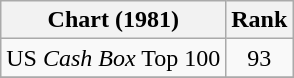<table class="wikitable">
<tr>
<th align="left">Chart (1981)</th>
<th style="text-align:center;">Rank</th>
</tr>
<tr>
<td>US <em>Cash Box</em> Top 100</td>
<td style="text-align:center;">93</td>
</tr>
<tr>
</tr>
</table>
